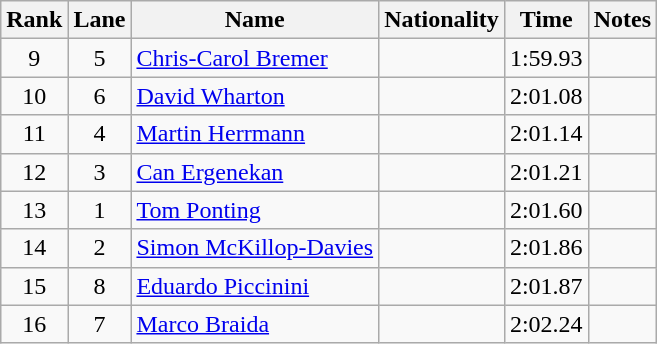<table class="wikitable sortable" style="text-align:center">
<tr>
<th>Rank</th>
<th>Lane</th>
<th>Name</th>
<th>Nationality</th>
<th>Time</th>
<th>Notes</th>
</tr>
<tr>
<td>9</td>
<td>5</td>
<td align=left><a href='#'>Chris-Carol Bremer</a></td>
<td align=left></td>
<td>1:59.93</td>
<td></td>
</tr>
<tr>
<td>10</td>
<td>6</td>
<td align=left><a href='#'>David Wharton</a></td>
<td align=left></td>
<td>2:01.08</td>
<td></td>
</tr>
<tr>
<td>11</td>
<td>4</td>
<td align=left><a href='#'>Martin Herrmann</a></td>
<td align=left></td>
<td>2:01.14</td>
<td></td>
</tr>
<tr>
<td>12</td>
<td>3</td>
<td align=left><a href='#'>Can Ergenekan</a></td>
<td align=left></td>
<td>2:01.21</td>
<td></td>
</tr>
<tr>
<td>13</td>
<td>1</td>
<td align=left><a href='#'>Tom Ponting</a></td>
<td align=left></td>
<td>2:01.60</td>
<td></td>
</tr>
<tr>
<td>14</td>
<td>2</td>
<td align=left><a href='#'>Simon McKillop-Davies</a></td>
<td align=left></td>
<td>2:01.86</td>
<td></td>
</tr>
<tr>
<td>15</td>
<td>8</td>
<td align=left><a href='#'>Eduardo Piccinini</a></td>
<td align=left></td>
<td>2:01.87</td>
<td></td>
</tr>
<tr>
<td>16</td>
<td>7</td>
<td align=left><a href='#'>Marco Braida</a></td>
<td align=left></td>
<td>2:02.24</td>
<td></td>
</tr>
</table>
